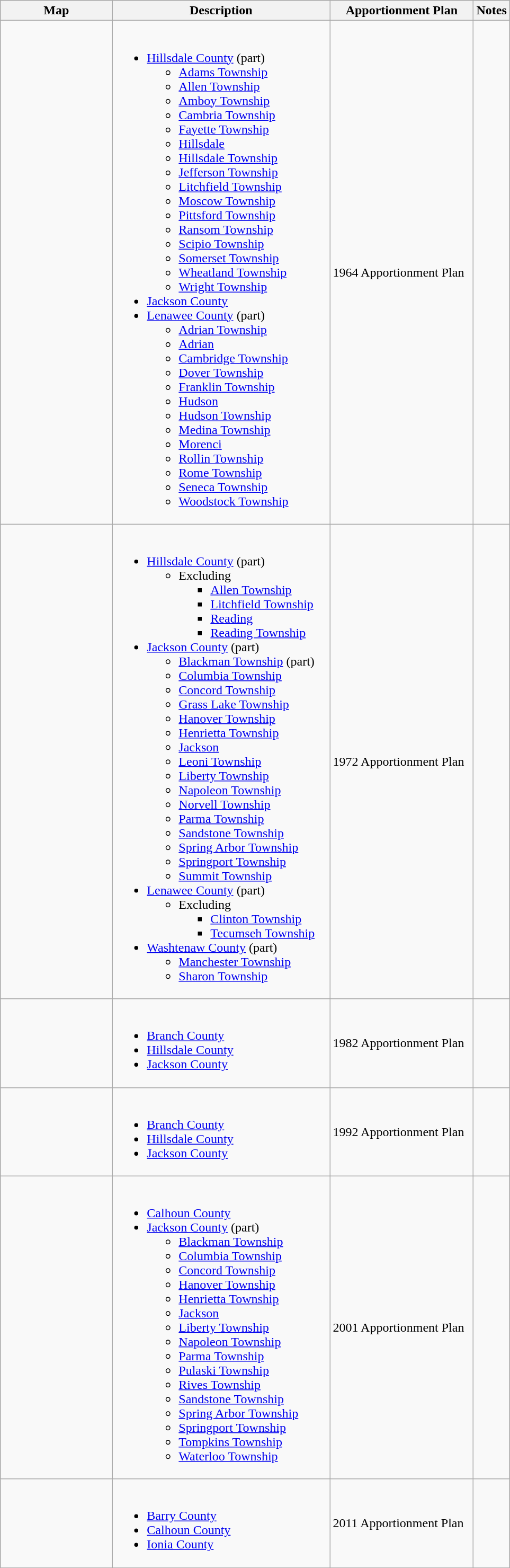<table class="wikitable sortable">
<tr>
<th style="width:100pt;">Map</th>
<th style="width:200pt;">Description</th>
<th style="width:130pt;">Apportionment Plan</th>
<th style="width:15pt;">Notes</th>
</tr>
<tr>
<td></td>
<td><br><ul><li><a href='#'>Hillsdale County</a> (part)<ul><li><a href='#'>Adams Township</a></li><li><a href='#'>Allen Township</a></li><li><a href='#'>Amboy Township</a></li><li><a href='#'>Cambria Township</a></li><li><a href='#'>Fayette Township</a></li><li><a href='#'>Hillsdale</a></li><li><a href='#'>Hillsdale Township</a></li><li><a href='#'>Jefferson Township</a></li><li><a href='#'>Litchfield Township</a></li><li><a href='#'>Moscow Township</a></li><li><a href='#'>Pittsford Township</a></li><li><a href='#'>Ransom Township</a></li><li><a href='#'>Scipio Township</a></li><li><a href='#'>Somerset Township</a></li><li><a href='#'>Wheatland Township</a></li><li><a href='#'>Wright Township</a></li></ul></li><li><a href='#'>Jackson County</a></li><li><a href='#'>Lenawee County</a> (part)<ul><li><a href='#'>Adrian Township</a></li><li><a href='#'>Adrian</a></li><li><a href='#'>Cambridge Township</a></li><li><a href='#'>Dover Township</a></li><li><a href='#'>Franklin Township</a></li><li><a href='#'>Hudson</a></li><li><a href='#'>Hudson Township</a></li><li><a href='#'>Medina Township</a></li><li><a href='#'>Morenci</a></li><li><a href='#'>Rollin Township</a></li><li><a href='#'>Rome Township</a></li><li><a href='#'>Seneca Township</a></li><li><a href='#'>Woodstock Township</a></li></ul></li></ul></td>
<td>1964 Apportionment Plan</td>
<td></td>
</tr>
<tr>
<td></td>
<td><br><ul><li><a href='#'>Hillsdale County</a> (part)<ul><li>Excluding<ul><li><a href='#'>Allen Township</a></li><li><a href='#'>Litchfield Township</a></li><li><a href='#'>Reading</a></li><li><a href='#'>Reading Township</a></li></ul></li></ul></li><li><a href='#'>Jackson County</a> (part)<ul><li><a href='#'>Blackman Township</a> (part)</li><li><a href='#'>Columbia Township</a></li><li><a href='#'>Concord Township</a></li><li><a href='#'>Grass Lake Township</a></li><li><a href='#'>Hanover Township</a></li><li><a href='#'>Henrietta Township</a></li><li><a href='#'>Jackson</a></li><li><a href='#'>Leoni Township</a></li><li><a href='#'>Liberty Township</a></li><li><a href='#'>Napoleon Township</a></li><li><a href='#'>Norvell Township</a></li><li><a href='#'>Parma Township</a></li><li><a href='#'>Sandstone Township</a></li><li><a href='#'>Spring Arbor Township</a></li><li><a href='#'>Springport Township</a></li><li><a href='#'>Summit Township</a></li></ul></li><li><a href='#'>Lenawee County</a> (part)<ul><li>Excluding<ul><li><a href='#'>Clinton Township</a></li><li><a href='#'>Tecumseh Township</a></li></ul></li></ul></li><li><a href='#'>Washtenaw County</a> (part)<ul><li><a href='#'>Manchester Township</a></li><li><a href='#'>Sharon Township</a></li></ul></li></ul></td>
<td>1972 Apportionment Plan</td>
<td></td>
</tr>
<tr>
<td></td>
<td><br><ul><li><a href='#'>Branch County</a></li><li><a href='#'>Hillsdale County</a></li><li><a href='#'>Jackson County</a></li></ul></td>
<td>1982 Apportionment Plan</td>
<td></td>
</tr>
<tr>
<td></td>
<td><br><ul><li><a href='#'>Branch County</a></li><li><a href='#'>Hillsdale County</a></li><li><a href='#'>Jackson County</a></li></ul></td>
<td>1992 Apportionment Plan</td>
<td></td>
</tr>
<tr>
<td></td>
<td><br><ul><li><a href='#'>Calhoun County</a></li><li><a href='#'>Jackson County</a> (part)<ul><li><a href='#'>Blackman Township</a></li><li><a href='#'>Columbia Township</a></li><li><a href='#'>Concord Township</a></li><li><a href='#'>Hanover Township</a></li><li><a href='#'>Henrietta Township</a></li><li><a href='#'>Jackson</a></li><li><a href='#'>Liberty Township</a></li><li><a href='#'>Napoleon Township</a></li><li><a href='#'>Parma Township</a></li><li><a href='#'>Pulaski Township</a></li><li><a href='#'>Rives Township</a></li><li><a href='#'>Sandstone Township</a></li><li><a href='#'>Spring Arbor Township</a></li><li><a href='#'>Springport Township</a></li><li><a href='#'>Tompkins Township</a></li><li><a href='#'>Waterloo Township</a></li></ul></li></ul></td>
<td>2001 Apportionment Plan</td>
<td></td>
</tr>
<tr>
<td></td>
<td><br><ul><li><a href='#'>Barry County</a></li><li><a href='#'>Calhoun County</a></li><li><a href='#'>Ionia County</a></li></ul></td>
<td>2011 Apportionment Plan</td>
<td></td>
</tr>
<tr>
</tr>
</table>
